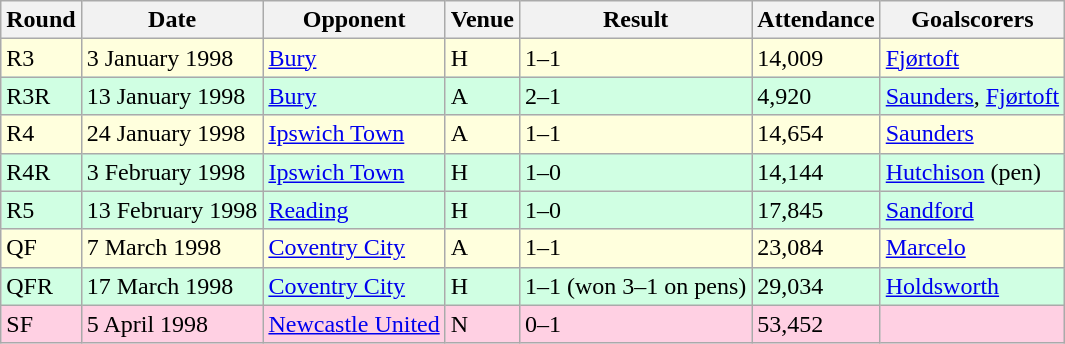<table class="wikitable">
<tr>
<th>Round</th>
<th>Date</th>
<th>Opponent</th>
<th>Venue</th>
<th>Result</th>
<th>Attendance</th>
<th>Goalscorers</th>
</tr>
<tr style="background:#ffd;">
<td>R3</td>
<td>3 January 1998</td>
<td><a href='#'>Bury</a></td>
<td>H</td>
<td>1–1</td>
<td>14,009</td>
<td><a href='#'>Fjørtoft</a></td>
</tr>
<tr style="background:#d0ffe3;">
<td>R3R</td>
<td>13 January 1998</td>
<td><a href='#'>Bury</a></td>
<td>A</td>
<td>2–1</td>
<td>4,920</td>
<td><a href='#'>Saunders</a>, <a href='#'>Fjørtoft</a></td>
</tr>
<tr style="background:#ffd;">
<td>R4</td>
<td>24 January 1998</td>
<td><a href='#'>Ipswich Town</a></td>
<td>A</td>
<td>1–1</td>
<td>14,654</td>
<td><a href='#'>Saunders</a></td>
</tr>
<tr style="background:#d0ffe3;">
<td>R4R</td>
<td>3 February 1998</td>
<td><a href='#'>Ipswich Town</a></td>
<td>H</td>
<td>1–0</td>
<td>14,144</td>
<td><a href='#'>Hutchison</a> (pen)</td>
</tr>
<tr style="background:#d0ffe3;">
<td>R5</td>
<td>13 February 1998</td>
<td><a href='#'>Reading</a></td>
<td>H</td>
<td>1–0</td>
<td>17,845</td>
<td><a href='#'>Sandford</a></td>
</tr>
<tr style="background:#ffd;">
<td>QF</td>
<td>7 March 1998</td>
<td><a href='#'>Coventry City</a></td>
<td>A</td>
<td>1–1</td>
<td>23,084</td>
<td><a href='#'>Marcelo</a></td>
</tr>
<tr style="background:#d0ffe3;">
<td>QFR</td>
<td>17 March 1998</td>
<td><a href='#'>Coventry City</a></td>
<td>H</td>
<td>1–1 (won 3–1 on pens)</td>
<td>29,034</td>
<td><a href='#'>Holdsworth</a></td>
</tr>
<tr style="background:#ffd0e3;">
<td>SF</td>
<td>5 April 1998</td>
<td><a href='#'>Newcastle United</a></td>
<td>N</td>
<td>0–1</td>
<td>53,452</td>
<td></td>
</tr>
</table>
